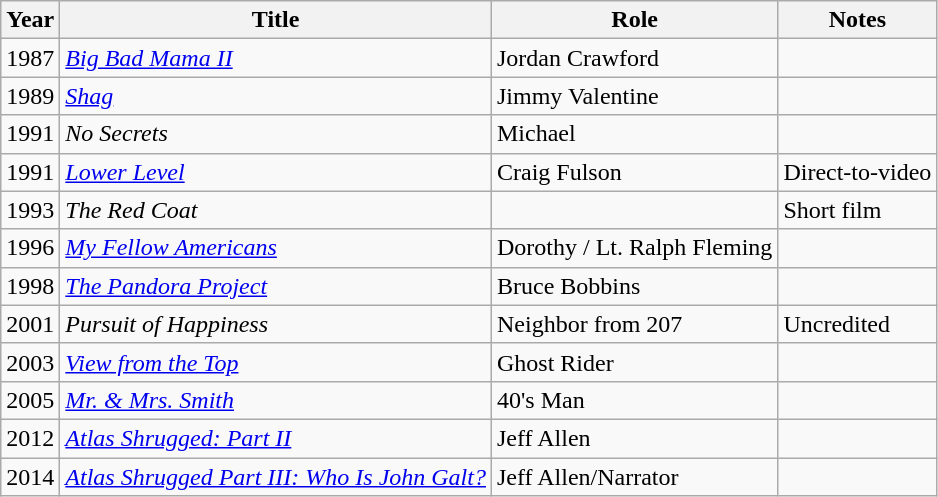<table class="wikitable sortable">
<tr>
<th>Year</th>
<th>Title</th>
<th>Role</th>
<th class="unsortable">Notes</th>
</tr>
<tr>
<td>1987</td>
<td><em><a href='#'>Big Bad Mama II</a></em></td>
<td>Jordan Crawford</td>
<td></td>
</tr>
<tr>
<td>1989</td>
<td><em><a href='#'>Shag</a></em></td>
<td>Jimmy Valentine</td>
<td></td>
</tr>
<tr>
<td>1991</td>
<td><em>No Secrets</em></td>
<td>Michael</td>
<td></td>
</tr>
<tr>
<td>1991</td>
<td><em><a href='#'>Lower Level</a></em></td>
<td>Craig Fulson</td>
<td>Direct-to-video</td>
</tr>
<tr>
<td>1993</td>
<td><em>The Red Coat</em></td>
<td></td>
<td>Short film</td>
</tr>
<tr>
<td>1996</td>
<td><em><a href='#'>My Fellow Americans</a></em></td>
<td>Dorothy / Lt. Ralph Fleming</td>
<td></td>
</tr>
<tr>
<td>1998</td>
<td><em><a href='#'>The Pandora Project</a></em></td>
<td>Bruce Bobbins</td>
<td></td>
</tr>
<tr>
<td>2001</td>
<td><em>Pursuit of Happiness</em></td>
<td>Neighbor from 207</td>
<td>Uncredited</td>
</tr>
<tr>
<td>2003</td>
<td><em><a href='#'>View from the Top</a></em></td>
<td>Ghost Rider</td>
<td></td>
</tr>
<tr>
<td>2005</td>
<td><em><a href='#'>Mr. & Mrs. Smith</a></em></td>
<td>40's Man</td>
<td></td>
</tr>
<tr>
<td>2012</td>
<td><em><a href='#'>Atlas Shrugged: Part II</a></em></td>
<td>Jeff Allen</td>
<td></td>
</tr>
<tr>
<td>2014</td>
<td><em><a href='#'>Atlas Shrugged Part III: Who Is John Galt?</a></em></td>
<td>Jeff Allen/Narrator</td>
<td></td>
</tr>
</table>
